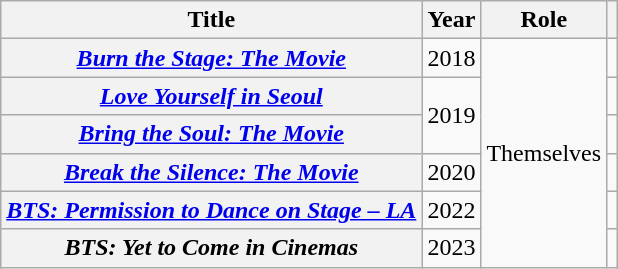<table class="wikitable sortable plainrowheaders" style="text-align:left;">
<tr>
<th scope="col">Title</th>
<th scope="col">Year</th>
<th scope="col">Role</th>
<th scope="col"></th>
</tr>
<tr>
<th scope="row"><em><a href='#'>Burn the Stage: The Movie</a></em></th>
<td>2018</td>
<td rowspan="6">Themselves</td>
<td style="text-align:center"></td>
</tr>
<tr>
<th scope="row"><em><a href='#'>Love Yourself in Seoul</a></em></th>
<td rowspan="2">2019</td>
<td style="text-align:center"></td>
</tr>
<tr>
<th scope="row"><em><a href='#'>Bring the Soul: The Movie</a></em></th>
<td style="text-align:center"></td>
</tr>
<tr>
<th scope="row"><em><a href='#'>Break the Silence: The Movie</a></em></th>
<td>2020</td>
<td style="text-align:center"></td>
</tr>
<tr>
<th scope="row"><em><a href='#'>BTS: Permission to Dance on Stage – LA</a></em></th>
<td>2022</td>
<td style="text-align:center"></td>
</tr>
<tr>
<th scope="row"><em>BTS: Yet to Come in Cinemas</em></th>
<td>2023</td>
<td style="text-align:center"></td>
</tr>
</table>
